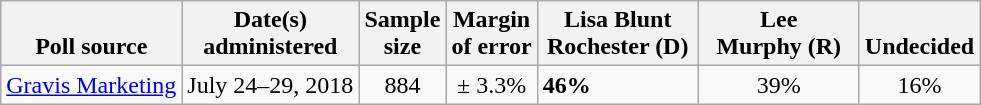<table class="wikitable">
<tr valign=bottom>
<th>Poll source</th>
<th>Date(s)<br>administered</th>
<th>Sample<br>size</th>
<th>Margin<br>of error</th>
<th style="width:100px;">Lisa Blunt<br>Rochester (D)</th>
<th style="width:100px;">Lee<br>Murphy (R)</th>
<th>Undecided</th>
</tr>
<tr>
<td><a href='#'>Gravis Marketing</a></td>
<td align=center>July 24–29, 2018</td>
<td align=center>884</td>
<td align=center>± 3.3%</td>
<td><strong>46%</strong></td>
<td align=center>39%</td>
<td align=center>16%</td>
</tr>
</table>
